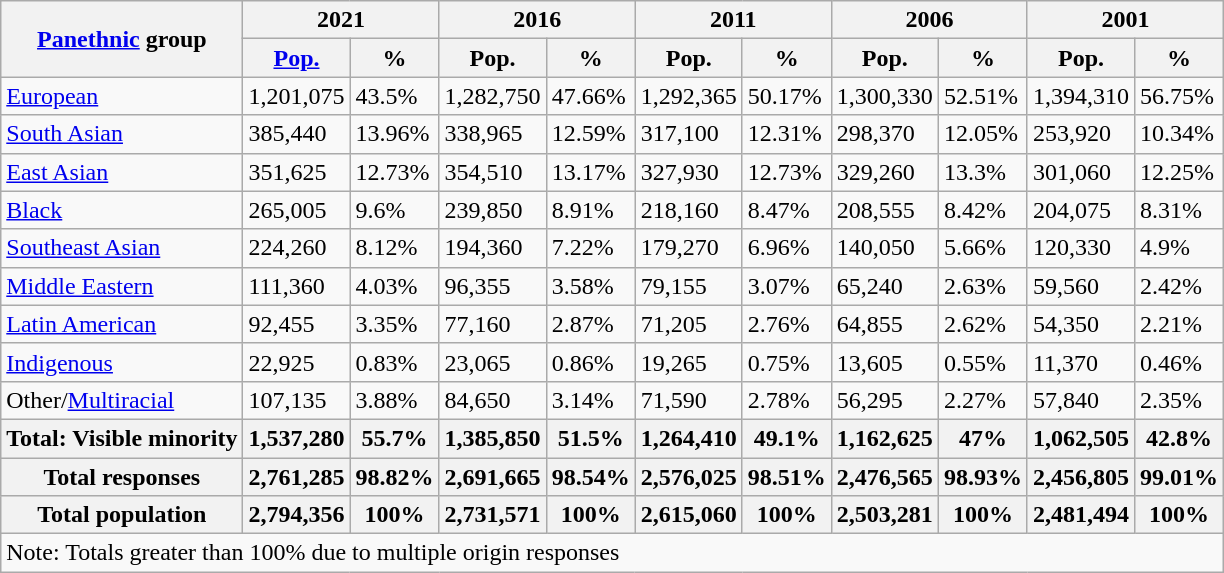<table class="wikitable sortable mw-collapsible">
<tr>
<th rowspan="2"><a href='#'>Panethnic</a> group</th>
<th colspan="2">2021</th>
<th colspan="2">2016</th>
<th colspan="2">2011</th>
<th colspan="2">2006</th>
<th colspan="2">2001</th>
</tr>
<tr>
<th><a href='#'><abbr>Pop.</abbr></a></th>
<th><abbr>%</abbr></th>
<th><abbr>Pop.</abbr></th>
<th><abbr>%</abbr></th>
<th><abbr>Pop.</abbr></th>
<th><abbr>%</abbr></th>
<th><abbr>Pop.</abbr></th>
<th><abbr>%</abbr></th>
<th><abbr>Pop.</abbr></th>
<th><abbr>%</abbr></th>
</tr>
<tr>
<td><a href='#'>European</a></td>
<td>1,201,075</td>
<td>43.5%</td>
<td>1,282,750</td>
<td>47.66%</td>
<td>1,292,365</td>
<td>50.17%</td>
<td>1,300,330</td>
<td>52.51%</td>
<td>1,394,310</td>
<td>56.75%</td>
</tr>
<tr>
<td><a href='#'>South Asian</a></td>
<td>385,440</td>
<td>13.96%</td>
<td>338,965</td>
<td>12.59%</td>
<td>317,100</td>
<td>12.31%</td>
<td>298,370</td>
<td>12.05%</td>
<td>253,920</td>
<td>10.34%</td>
</tr>
<tr>
<td><a href='#'>East Asian</a></td>
<td>351,625</td>
<td>12.73%</td>
<td>354,510</td>
<td>13.17%</td>
<td>327,930</td>
<td>12.73%</td>
<td>329,260</td>
<td>13.3%</td>
<td>301,060</td>
<td>12.25%</td>
</tr>
<tr>
<td><a href='#'>Black</a></td>
<td>265,005</td>
<td>9.6%</td>
<td>239,850</td>
<td>8.91%</td>
<td>218,160</td>
<td>8.47%</td>
<td>208,555</td>
<td>8.42%</td>
<td>204,075</td>
<td>8.31%</td>
</tr>
<tr>
<td><a href='#'>Southeast Asian</a></td>
<td>224,260</td>
<td>8.12%</td>
<td>194,360</td>
<td>7.22%</td>
<td>179,270</td>
<td>6.96%</td>
<td>140,050</td>
<td>5.66%</td>
<td>120,330</td>
<td>4.9%</td>
</tr>
<tr>
<td><a href='#'>Middle Eastern</a></td>
<td>111,360</td>
<td>4.03%</td>
<td>96,355</td>
<td>3.58%</td>
<td>79,155</td>
<td>3.07%</td>
<td>65,240</td>
<td>2.63%</td>
<td>59,560</td>
<td>2.42%</td>
</tr>
<tr>
<td><a href='#'>Latin American</a></td>
<td>92,455</td>
<td>3.35%</td>
<td>77,160</td>
<td>2.87%</td>
<td>71,205</td>
<td>2.76%</td>
<td>64,855</td>
<td>2.62%</td>
<td>54,350</td>
<td>2.21%</td>
</tr>
<tr>
<td><a href='#'>Indigenous</a></td>
<td>22,925</td>
<td>0.83%</td>
<td>23,065</td>
<td>0.86%</td>
<td>19,265</td>
<td>0.75%</td>
<td>13,605</td>
<td>0.55%</td>
<td>11,370</td>
<td>0.46%</td>
</tr>
<tr>
<td>Other/<a href='#'>Multiracial</a></td>
<td>107,135</td>
<td>3.88%</td>
<td>84,650</td>
<td>3.14%</td>
<td>71,590</td>
<td>2.78%</td>
<td>56,295</td>
<td>2.27%</td>
<td>57,840</td>
<td>2.35%</td>
</tr>
<tr>
<th>Total: Visible minority</th>
<th>1,537,280</th>
<th>55.7%</th>
<th>1,385,850</th>
<th>51.5%</th>
<th>1,264,410</th>
<th>49.1%</th>
<th>1,162,625</th>
<th>47%</th>
<th>1,062,505</th>
<th>42.8%</th>
</tr>
<tr>
<th>Total responses</th>
<th>2,761,285</th>
<th>98.82%</th>
<th>2,691,665</th>
<th>98.54%</th>
<th>2,576,025</th>
<th>98.51%</th>
<th>2,476,565</th>
<th>98.93%</th>
<th>2,456,805</th>
<th>99.01%</th>
</tr>
<tr>
<th>Total population</th>
<th>2,794,356</th>
<th>100%</th>
<th>2,731,571</th>
<th>100%</th>
<th>2,615,060</th>
<th>100%</th>
<th>2,503,281</th>
<th>100%</th>
<th>2,481,494</th>
<th>100%</th>
</tr>
<tr>
<td colspan="15">Note: Totals greater than 100% due to multiple origin responses</td>
</tr>
</table>
